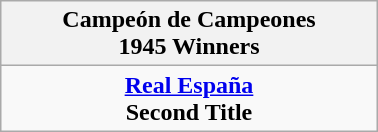<table class="wikitable" style="text-align: center; margin: 0 auto; width: 20%">
<tr>
<th>Campeón de Campeones <br>1945 Winners</th>
</tr>
<tr>
<td><strong><a href='#'>Real España</a></strong><br><strong>Second Title</strong></td>
</tr>
</table>
